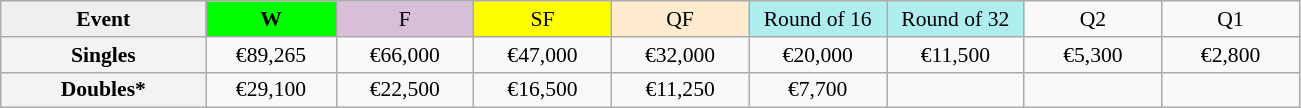<table class=wikitable style=font-size:90%;text-align:center>
<tr>
<td style="width:130px; background:#efefef;"><strong>Event</strong></td>
<td style="width:80px; background:lime;"><strong>W</strong></td>
<td style="width:85px; background:thistle;">F</td>
<td style="width:85px; background:#ff0;">SF</td>
<td style="width:85px; background:#ffebcd;">QF</td>
<td style="width:85px; background:#afeeee;">Round of 16</td>
<td style="width:85px; background:#afeeee;">Round of 32</td>
<td width=85>Q2</td>
<td width=85>Q1</td>
</tr>
<tr>
<td style="background:#f3f3f3;"><strong>Singles</strong></td>
<td>€89,265</td>
<td>€66,000</td>
<td>€47,000</td>
<td>€32,000</td>
<td>€20,000</td>
<td>€11,500</td>
<td>€5,300</td>
<td>€2,800</td>
</tr>
<tr>
<td style="background:#f3f3f3;"><strong>Doubles*</strong></td>
<td>€29,100</td>
<td>€22,500</td>
<td>€16,500</td>
<td>€11,250</td>
<td>€7,700</td>
<td></td>
<td></td>
<td></td>
</tr>
</table>
